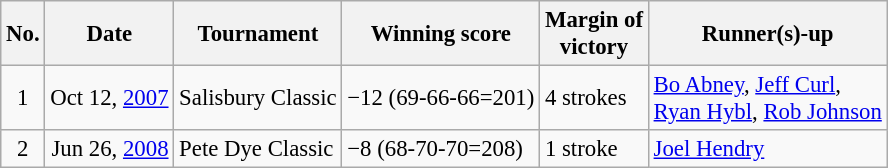<table class="wikitable" style="font-size:95%;">
<tr>
<th>No.</th>
<th>Date</th>
<th>Tournament</th>
<th>Winning score</th>
<th>Margin of<br>victory</th>
<th>Runner(s)-up</th>
</tr>
<tr>
<td align=center>1</td>
<td align=right>Oct 12, <a href='#'>2007</a></td>
<td>Salisbury Classic</td>
<td>−12 (69-66-66=201)</td>
<td>4 strokes</td>
<td> <a href='#'>Bo Abney</a>,  <a href='#'>Jeff Curl</a>,<br> <a href='#'>Ryan Hybl</a>,  <a href='#'>Rob Johnson</a></td>
</tr>
<tr>
<td align=center>2</td>
<td align=right>Jun 26, <a href='#'>2008</a></td>
<td>Pete Dye Classic</td>
<td>−8 (68-70-70=208)</td>
<td>1 stroke</td>
<td> <a href='#'>Joel Hendry</a></td>
</tr>
</table>
